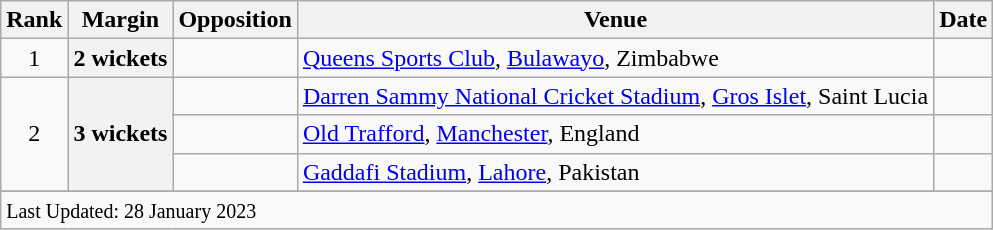<table class="wikitable plainrowheaders sortable">
<tr>
<th scope=col>Rank</th>
<th scope=col>Margin</th>
<th scope=col>Opposition</th>
<th scope=col>Venue</th>
<th scope=col>Date</th>
</tr>
<tr>
<td align=center>1</td>
<th scope=row style=text-align:center>2 wickets</th>
<td></td>
<td><a href='#'>Queens Sports Club</a>, <a href='#'>Bulawayo</a>, Zimbabwe</td>
<td></td>
</tr>
<tr>
<td align=center rowspan=3>2</td>
<th scope=row style=text-align:center rowspan=3>3 wickets</th>
<td></td>
<td><a href='#'>Darren Sammy National Cricket Stadium</a>, <a href='#'>Gros Islet</a>, Saint Lucia</td>
<td> </td>
</tr>
<tr>
<td></td>
<td><a href='#'>Old Trafford</a>, <a href='#'>Manchester</a>, England</td>
<td></td>
</tr>
<tr>
<td></td>
<td><a href='#'>Gaddafi Stadium</a>, <a href='#'>Lahore</a>, Pakistan</td>
<td></td>
</tr>
<tr>
</tr>
<tr class=sortbottom>
<td colspan=5><small>Last Updated: 28 January 2023</small></td>
</tr>
</table>
